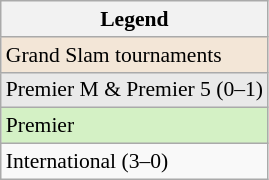<table class="wikitable" style="font-size:90%;">
<tr>
<th>Legend</th>
</tr>
<tr>
<td style="background:#f3e6d7;">Grand Slam tournaments</td>
</tr>
<tr>
<td bgcolor="#e9e9e9">Premier M & Premier 5 (0–1)</td>
</tr>
<tr>
<td bgcolor="#d4f1c5">Premier</td>
</tr>
<tr>
<td>International (3–0)</td>
</tr>
</table>
